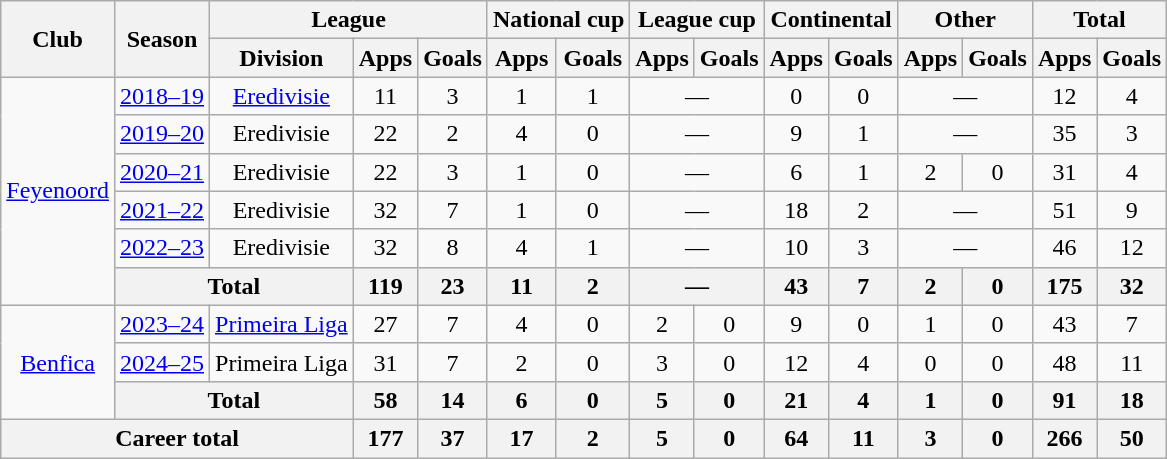<table class="wikitable" style="text-align:center">
<tr>
<th rowspan="2">Club</th>
<th rowspan="2">Season</th>
<th colspan="3">League</th>
<th colspan="2">National cup</th>
<th colspan="2">League cup</th>
<th colspan="2">Continental</th>
<th colspan="2">Other</th>
<th colspan="2">Total</th>
</tr>
<tr>
<th>Division</th>
<th>Apps</th>
<th>Goals</th>
<th>Apps</th>
<th>Goals</th>
<th>Apps</th>
<th>Goals</th>
<th>Apps</th>
<th>Goals</th>
<th>Apps</th>
<th>Goals</th>
<th>Apps</th>
<th>Goals</th>
</tr>
<tr>
<td rowspan="6"><a href='#'>Feyenoord</a></td>
<td><a href='#'>2018–19</a></td>
<td><a href='#'>Eredivisie</a></td>
<td>11</td>
<td>3</td>
<td>1</td>
<td>1</td>
<td colspan="2">—</td>
<td>0</td>
<td>0</td>
<td colspan="2">—</td>
<td>12</td>
<td>4</td>
</tr>
<tr>
<td><a href='#'>2019–20</a></td>
<td>Eredivisie</td>
<td>22</td>
<td>2</td>
<td>4</td>
<td>0</td>
<td colspan="2">—</td>
<td>9</td>
<td>1</td>
<td colspan="2">—</td>
<td>35</td>
<td>3</td>
</tr>
<tr>
<td><a href='#'>2020–21</a></td>
<td>Eredivisie</td>
<td>22</td>
<td>3</td>
<td>1</td>
<td>0</td>
<td colspan="2">—</td>
<td>6</td>
<td>1</td>
<td>2</td>
<td>0</td>
<td>31</td>
<td>4</td>
</tr>
<tr>
<td><a href='#'>2021–22</a></td>
<td>Eredivisie</td>
<td>32</td>
<td>7</td>
<td>1</td>
<td>0</td>
<td colspan="2">—</td>
<td>18</td>
<td>2</td>
<td colspan="2">—</td>
<td>51</td>
<td>9</td>
</tr>
<tr>
<td><a href='#'>2022–23</a></td>
<td>Eredivisie</td>
<td>32</td>
<td>8</td>
<td>4</td>
<td>1</td>
<td colspan="2">—</td>
<td>10</td>
<td>3</td>
<td colspan="2">—</td>
<td>46</td>
<td>12</td>
</tr>
<tr>
<th colspan="2">Total</th>
<th>119</th>
<th>23</th>
<th>11</th>
<th>2</th>
<th colspan="2">—</th>
<th>43</th>
<th>7</th>
<th>2</th>
<th>0</th>
<th>175</th>
<th>32</th>
</tr>
<tr>
<td rowspan="3"><a href='#'>Benfica</a></td>
<td><a href='#'>2023–24</a></td>
<td><a href='#'>Primeira Liga</a></td>
<td>27</td>
<td>7</td>
<td>4</td>
<td>0</td>
<td>2</td>
<td>0</td>
<td>9</td>
<td>0</td>
<td>1</td>
<td>0</td>
<td>43</td>
<td>7</td>
</tr>
<tr>
<td><a href='#'>2024–25</a></td>
<td>Primeira Liga</td>
<td>31</td>
<td>7</td>
<td>2</td>
<td>0</td>
<td>3</td>
<td>0</td>
<td>12</td>
<td>4</td>
<td>0</td>
<td>0</td>
<td>48</td>
<td>11</td>
</tr>
<tr>
<th colspan="2">Total</th>
<th>58</th>
<th>14</th>
<th>6</th>
<th>0</th>
<th>5</th>
<th>0</th>
<th>21</th>
<th>4</th>
<th>1</th>
<th>0</th>
<th>91</th>
<th>18</th>
</tr>
<tr>
<th colspan="3">Career total</th>
<th>177</th>
<th>37</th>
<th>17</th>
<th>2</th>
<th>5</th>
<th>0</th>
<th>64</th>
<th>11</th>
<th>3</th>
<th>0</th>
<th>266</th>
<th>50</th>
</tr>
</table>
